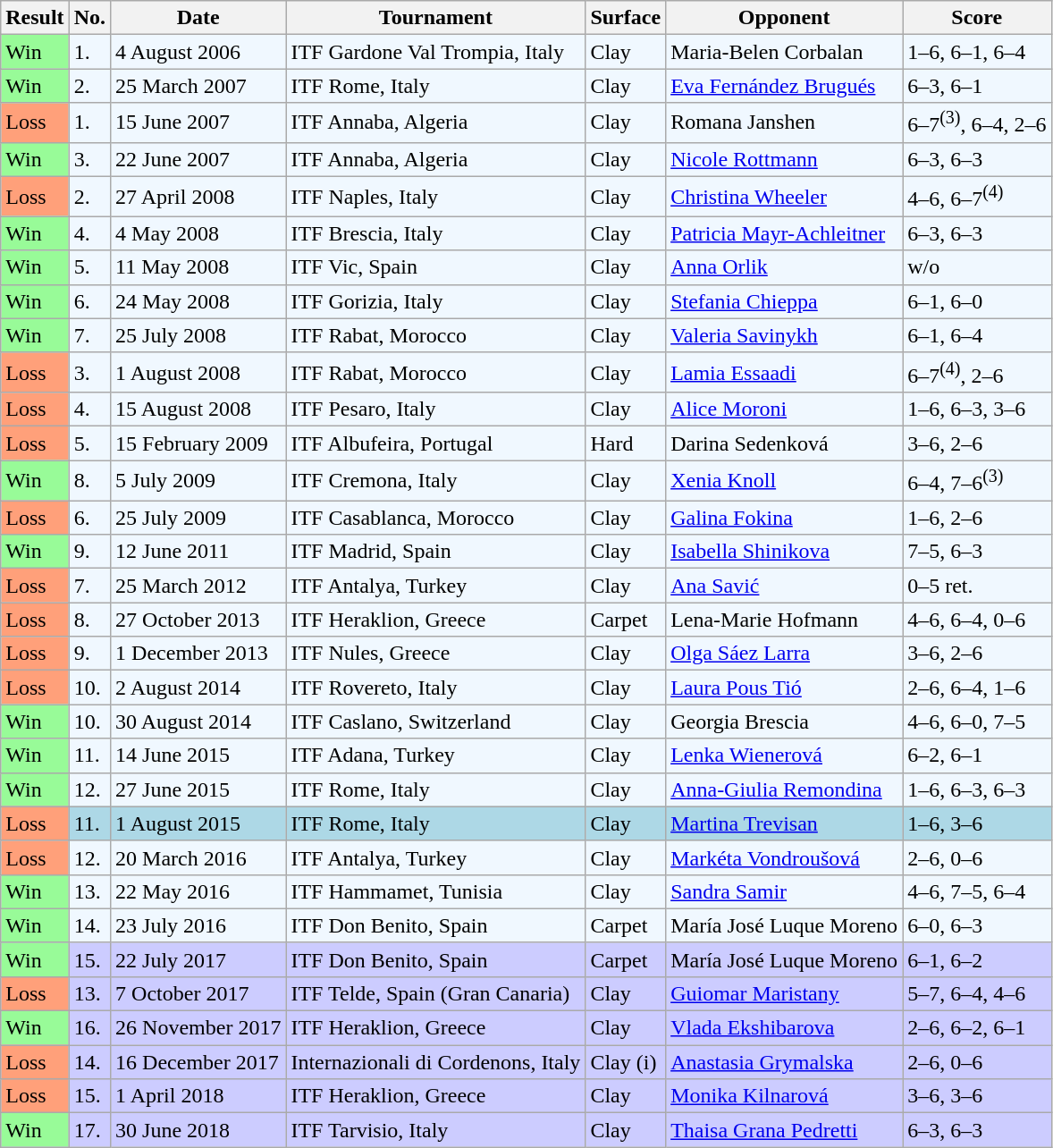<table class="sortable wikitable">
<tr>
<th>Result</th>
<th>No.</th>
<th>Date</th>
<th>Tournament</th>
<th>Surface</th>
<th>Opponent</th>
<th class="unsortable">Score</th>
</tr>
<tr style="background:#f0f8ff;">
<td style="background:#98fb98;">Win</td>
<td>1.</td>
<td>4 August 2006</td>
<td>ITF Gardone Val Trompia, Italy</td>
<td>Clay</td>
<td> Maria-Belen Corbalan</td>
<td>1–6, 6–1, 6–4</td>
</tr>
<tr style="background:#f0f8ff;">
<td style="background:#98fb98;">Win</td>
<td>2.</td>
<td>25 March 2007</td>
<td>ITF Rome, Italy</td>
<td>Clay</td>
<td> <a href='#'>Eva Fernández Brugués</a></td>
<td>6–3, 6–1</td>
</tr>
<tr style="background:#f0f8ff;">
<td style="background:#ffa07a;">Loss</td>
<td>1.</td>
<td>15 June 2007</td>
<td>ITF Annaba, Algeria</td>
<td>Clay</td>
<td> Romana Janshen</td>
<td>6–7<sup>(3)</sup>, 6–4, 2–6</td>
</tr>
<tr style="background:#f0f8ff;">
<td style="background:#98fb98;">Win</td>
<td>3.</td>
<td>22 June 2007</td>
<td>ITF Annaba, Algeria</td>
<td>Clay</td>
<td> <a href='#'>Nicole Rottmann</a></td>
<td>6–3, 6–3</td>
</tr>
<tr style="background:#f0f8ff;">
<td style="background:#ffa07a;">Loss</td>
<td>2.</td>
<td>27 April 2008</td>
<td>ITF Naples, Italy</td>
<td>Clay</td>
<td> <a href='#'>Christina Wheeler</a></td>
<td>4–6, 6–7<sup>(4)</sup></td>
</tr>
<tr style="background:#f0f8ff;">
<td style="background:#98fb98;">Win</td>
<td>4.</td>
<td>4 May 2008</td>
<td>ITF Brescia, Italy</td>
<td>Clay</td>
<td> <a href='#'>Patricia Mayr-Achleitner</a></td>
<td>6–3, 6–3</td>
</tr>
<tr style="background:#f0f8ff;">
<td style="background:#98fb98;">Win</td>
<td>5.</td>
<td>11 May 2008</td>
<td>ITF Vic, Spain</td>
<td>Clay</td>
<td> <a href='#'>Anna Orlik</a></td>
<td>w/o</td>
</tr>
<tr style="background:#f0f8ff;">
<td style="background:#98fb98;">Win</td>
<td>6.</td>
<td>24 May 2008</td>
<td>ITF Gorizia, Italy</td>
<td>Clay</td>
<td> <a href='#'>Stefania Chieppa</a></td>
<td>6–1, 6–0</td>
</tr>
<tr style="background:#f0f8ff;">
<td style="background:#98fb98;">Win</td>
<td>7.</td>
<td>25 July 2008</td>
<td>ITF Rabat, Morocco</td>
<td>Clay</td>
<td> <a href='#'>Valeria Savinykh</a></td>
<td>6–1, 6–4</td>
</tr>
<tr style="background:#f0f8ff;">
<td style="background:#ffa07a;">Loss</td>
<td>3.</td>
<td>1 August 2008</td>
<td>ITF Rabat, Morocco</td>
<td>Clay</td>
<td> <a href='#'>Lamia Essaadi</a></td>
<td>6–7<sup>(4)</sup>, 2–6</td>
</tr>
<tr style="background:#f0f8ff;">
<td style="background:#ffa07a;">Loss</td>
<td>4.</td>
<td>15 August 2008</td>
<td>ITF Pesaro, Italy</td>
<td>Clay</td>
<td> <a href='#'>Alice Moroni</a></td>
<td>1–6, 6–3, 3–6</td>
</tr>
<tr style="background:#f0f8ff;">
<td style="background:#ffa07a;">Loss</td>
<td>5.</td>
<td>15 February 2009</td>
<td>ITF Albufeira, Portugal</td>
<td>Hard</td>
<td> Darina Sedenková</td>
<td>3–6, 2–6</td>
</tr>
<tr style="background:#f0f8ff;">
<td style="background:#98fb98;">Win</td>
<td>8.</td>
<td>5 July 2009</td>
<td>ITF Cremona, Italy</td>
<td>Clay</td>
<td> <a href='#'>Xenia Knoll</a></td>
<td>6–4, 7–6<sup>(3)</sup></td>
</tr>
<tr style="background:#f0f8ff;">
<td style="background:#ffa07a;">Loss</td>
<td>6.</td>
<td>25 July 2009</td>
<td>ITF Casablanca, Morocco</td>
<td>Clay</td>
<td> <a href='#'>Galina Fokina</a></td>
<td>1–6, 2–6</td>
</tr>
<tr style="background:#f0f8ff;">
<td style="background:#98fb98;">Win</td>
<td>9.</td>
<td>12 June 2011</td>
<td>ITF Madrid, Spain</td>
<td>Clay</td>
<td> <a href='#'>Isabella Shinikova</a></td>
<td>7–5, 6–3</td>
</tr>
<tr style="background:#f0f8ff;">
<td style="background:#ffa07a;">Loss</td>
<td>7.</td>
<td>25 March 2012</td>
<td>ITF Antalya, Turkey</td>
<td>Clay</td>
<td> <a href='#'>Ana Savić</a></td>
<td>0–5 ret.</td>
</tr>
<tr style="background:#f0f8ff;">
<td style="background:#ffa07a;">Loss</td>
<td>8.</td>
<td>27 October 2013</td>
<td>ITF Heraklion, Greece</td>
<td>Carpet</td>
<td> Lena-Marie Hofmann</td>
<td>4–6, 6–4, 0–6</td>
</tr>
<tr style="background:#f0f8ff;">
<td style="background:#ffa07a;">Loss</td>
<td>9.</td>
<td>1 December 2013</td>
<td>ITF Nules, Greece</td>
<td>Clay</td>
<td> <a href='#'>Olga Sáez Larra</a></td>
<td>3–6, 2–6</td>
</tr>
<tr style="background:#f0f8ff;">
<td style="background:#ffa07a;">Loss</td>
<td>10.</td>
<td>2 August 2014</td>
<td>ITF Rovereto, Italy</td>
<td>Clay</td>
<td> <a href='#'>Laura Pous Tió</a></td>
<td>2–6, 6–4, 1–6</td>
</tr>
<tr style="background:#f0f8ff;">
<td style="background:#98fb98;">Win</td>
<td>10.</td>
<td>30 August 2014</td>
<td>ITF Caslano, Switzerland</td>
<td>Clay</td>
<td> Georgia Brescia</td>
<td>4–6, 6–0, 7–5</td>
</tr>
<tr style="background:#f0f8ff;">
<td style="background:#98fb98;">Win</td>
<td>11.</td>
<td>14 June 2015</td>
<td>ITF Adana, Turkey</td>
<td>Clay</td>
<td> <a href='#'>Lenka Wienerová</a></td>
<td>6–2, 6–1</td>
</tr>
<tr style="background:#f0f8ff;">
<td style="background:#98fb98;">Win</td>
<td>12.</td>
<td>27 June 2015</td>
<td>ITF Rome, Italy</td>
<td>Clay</td>
<td> <a href='#'>Anna-Giulia Remondina</a></td>
<td>1–6, 6–3, 6–3</td>
</tr>
<tr style="background:lightblue;">
<td style="background:#ffa07a;">Loss</td>
<td>11.</td>
<td>1 August 2015</td>
<td>ITF Rome, Italy</td>
<td>Clay</td>
<td> <a href='#'>Martina Trevisan</a></td>
<td>1–6, 3–6</td>
</tr>
<tr style="background:#f0f8ff;">
<td style="background:#ffa07a;">Loss</td>
<td>12.</td>
<td>20 March 2016</td>
<td>ITF Antalya, Turkey</td>
<td>Clay</td>
<td> <a href='#'>Markéta Vondroušová</a></td>
<td>2–6, 0–6</td>
</tr>
<tr style="background:#f0f8ff;">
<td style="background:#98fb98;">Win</td>
<td>13.</td>
<td>22 May 2016</td>
<td>ITF Hammamet, Tunisia</td>
<td>Clay</td>
<td> <a href='#'>Sandra Samir</a></td>
<td>4–6, 7–5, 6–4</td>
</tr>
<tr style="background:#f0f8ff;">
<td style="background:#98fb98;">Win</td>
<td>14.</td>
<td>23 July 2016</td>
<td>ITF Don Benito, Spain</td>
<td>Carpet</td>
<td> María José Luque Moreno</td>
<td>6–0, 6–3</td>
</tr>
<tr style="background:#ccccff;">
<td style="background:#98fb98;">Win</td>
<td>15.</td>
<td>22 July 2017</td>
<td>ITF Don Benito, Spain</td>
<td>Carpet</td>
<td> María José Luque Moreno</td>
<td>6–1, 6–2</td>
</tr>
<tr style="background:#ccccff;">
<td style="background:#ffa07a;">Loss</td>
<td>13.</td>
<td>7 October 2017</td>
<td>ITF Telde, Spain (Gran Canaria)</td>
<td>Clay</td>
<td> <a href='#'>Guiomar Maristany</a></td>
<td>5–7, 6–4, 4–6</td>
</tr>
<tr style="background:#ccccff;">
<td style="background:#98fb98;">Win</td>
<td>16.</td>
<td>26 November 2017</td>
<td>ITF Heraklion, Greece</td>
<td>Clay</td>
<td> <a href='#'>Vlada Ekshibarova</a></td>
<td>2–6, 6–2, 6–1</td>
</tr>
<tr style="background:#ccccff;">
<td style="background:#ffa07a;">Loss</td>
<td>14.</td>
<td>16 December 2017</td>
<td>Internazionali di Cordenons, Italy</td>
<td>Clay (i)</td>
<td> <a href='#'>Anastasia Grymalska</a></td>
<td>2–6, 0–6</td>
</tr>
<tr style="background:#ccccff;">
<td style="background:#ffa07a;">Loss</td>
<td>15.</td>
<td>1 April 2018</td>
<td>ITF Heraklion, Greece</td>
<td>Clay</td>
<td> <a href='#'>Monika Kilnarová</a></td>
<td>3–6, 3–6</td>
</tr>
<tr style="background:#ccccff;">
<td style="background:#98fb98;">Win</td>
<td>17.</td>
<td>30 June 2018</td>
<td>ITF Tarvisio, Italy</td>
<td>Clay</td>
<td> <a href='#'>Thaisa Grana Pedretti</a></td>
<td>6–3, 6–3</td>
</tr>
</table>
